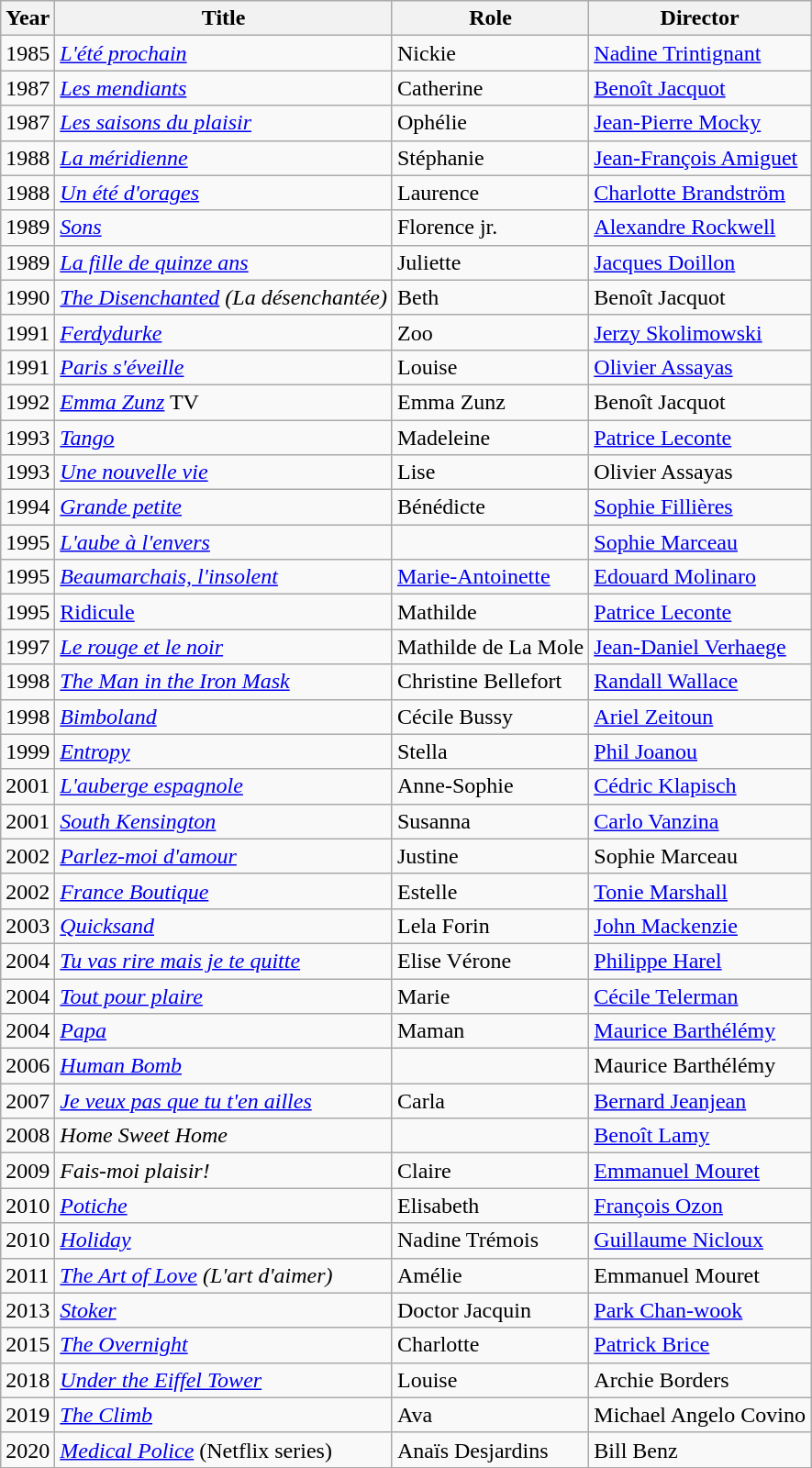<table class="wikitable sortable">
<tr>
<th>Year</th>
<th>Title</th>
<th>Role</th>
<th>Director</th>
</tr>
<tr>
<td>1985</td>
<td><em><a href='#'>L'été prochain</a></em></td>
<td>Nickie</td>
<td><a href='#'>Nadine Trintignant</a></td>
</tr>
<tr>
<td>1987</td>
<td><em><a href='#'>Les mendiants</a></em></td>
<td>Catherine</td>
<td><a href='#'>Benoît Jacquot</a></td>
</tr>
<tr>
<td>1987</td>
<td><em><a href='#'>Les saisons du plaisir</a></em></td>
<td>Ophélie</td>
<td><a href='#'>Jean-Pierre Mocky</a></td>
</tr>
<tr>
<td>1988</td>
<td><em><a href='#'>La méridienne</a></em></td>
<td>Stéphanie</td>
<td><a href='#'>Jean-François Amiguet</a></td>
</tr>
<tr>
<td>1988</td>
<td><em><a href='#'>Un été d'orages</a></em></td>
<td>Laurence</td>
<td><a href='#'>Charlotte Brandström</a></td>
</tr>
<tr>
<td>1989</td>
<td><em><a href='#'>Sons</a></em></td>
<td>Florence jr.</td>
<td><a href='#'>Alexandre Rockwell</a></td>
</tr>
<tr>
<td>1989</td>
<td><em><a href='#'>La fille de quinze ans</a></em></td>
<td>Juliette</td>
<td><a href='#'>Jacques Doillon</a></td>
</tr>
<tr>
<td>1990</td>
<td><em><a href='#'>The Disenchanted</a> (La désenchantée)</em></td>
<td>Beth</td>
<td>Benoît Jacquot</td>
</tr>
<tr>
<td>1991</td>
<td><em><a href='#'>Ferdydurke</a></em></td>
<td>Zoo</td>
<td><a href='#'>Jerzy Skolimowski</a></td>
</tr>
<tr>
<td>1991</td>
<td><em><a href='#'>Paris s'éveille</a></em></td>
<td>Louise</td>
<td><a href='#'>Olivier Assayas</a></td>
</tr>
<tr>
<td>1992</td>
<td><em><a href='#'>Emma Zunz</a></em> TV</td>
<td>Emma Zunz</td>
<td>Benoît Jacquot</td>
</tr>
<tr>
<td>1993</td>
<td><em><a href='#'>Tango</a></em></td>
<td>Madeleine</td>
<td><a href='#'>Patrice Leconte</a></td>
</tr>
<tr>
<td>1993</td>
<td><em><a href='#'>Une nouvelle vie</a></em></td>
<td>Lise</td>
<td>Olivier Assayas</td>
</tr>
<tr>
<td>1994</td>
<td><em><a href='#'>Grande petite</a></em></td>
<td>Bénédicte</td>
<td><a href='#'>Sophie Fillières</a></td>
</tr>
<tr>
<td>1995</td>
<td><em><a href='#'>L'aube à l'envers</a></em></td>
<td></td>
<td><a href='#'>Sophie Marceau</a></td>
</tr>
<tr>
<td>1995</td>
<td><em><a href='#'>Beaumarchais, l'insolent</a></em></td>
<td><a href='#'>Marie-Antoinette</a></td>
<td><a href='#'>Edouard Molinaro</a></td>
</tr>
<tr>
<td>1995</td>
<td><em><a href='#'></em>Ridicule<em></a></em></td>
<td>Mathilde</td>
<td><a href='#'>Patrice Leconte</a></td>
</tr>
<tr>
<td>1997</td>
<td><em><a href='#'>Le rouge et le noir</a></em></td>
<td>Mathilde de La Mole</td>
<td><a href='#'>Jean-Daniel Verhaege</a></td>
</tr>
<tr>
<td>1998</td>
<td><em><a href='#'>The Man in the Iron Mask</a></em></td>
<td>Christine Bellefort</td>
<td><a href='#'>Randall Wallace</a></td>
</tr>
<tr>
<td>1998</td>
<td><em><a href='#'>Bimboland</a></em></td>
<td>Cécile Bussy</td>
<td><a href='#'>Ariel Zeitoun</a></td>
</tr>
<tr>
<td>1999</td>
<td><em><a href='#'>Entropy</a></em></td>
<td>Stella</td>
<td><a href='#'>Phil Joanou</a></td>
</tr>
<tr>
<td>2001</td>
<td><em><a href='#'>L'auberge espagnole</a></em></td>
<td>Anne-Sophie</td>
<td><a href='#'>Cédric Klapisch</a></td>
</tr>
<tr>
<td>2001</td>
<td><em><a href='#'>South Kensington</a></em></td>
<td>Susanna</td>
<td><a href='#'>Carlo Vanzina</a></td>
</tr>
<tr>
<td>2002</td>
<td><em><a href='#'>Parlez-moi d'amour</a></em></td>
<td>Justine</td>
<td>Sophie Marceau</td>
</tr>
<tr>
<td>2002</td>
<td><em><a href='#'>France Boutique</a></em></td>
<td>Estelle</td>
<td><a href='#'>Tonie Marshall</a></td>
</tr>
<tr>
<td>2003</td>
<td><em><a href='#'>Quicksand</a></em></td>
<td>Lela Forin</td>
<td><a href='#'>John Mackenzie</a></td>
</tr>
<tr>
<td>2004</td>
<td><em><a href='#'>Tu vas rire mais je te quitte</a></em></td>
<td>Elise Vérone</td>
<td><a href='#'>Philippe Harel</a></td>
</tr>
<tr>
<td>2004</td>
<td><em><a href='#'>Tout pour plaire</a></em></td>
<td>Marie</td>
<td><a href='#'>Cécile Telerman</a></td>
</tr>
<tr>
<td>2004</td>
<td><em><a href='#'>Papa</a></em></td>
<td>Maman</td>
<td><a href='#'>Maurice Barthélémy</a></td>
</tr>
<tr>
<td>2006</td>
<td><em><a href='#'>Human Bomb</a></em></td>
<td></td>
<td>Maurice Barthélémy</td>
</tr>
<tr>
<td>2007</td>
<td><em><a href='#'>Je veux pas que tu t'en ailles</a></em></td>
<td>Carla</td>
<td><a href='#'>Bernard Jeanjean</a></td>
</tr>
<tr>
<td>2008</td>
<td><em>Home Sweet Home</em></td>
<td></td>
<td><a href='#'>Benoît Lamy</a></td>
</tr>
<tr>
<td>2009</td>
<td><em>Fais-moi plaisir!</em></td>
<td>Claire</td>
<td><a href='#'>Emmanuel Mouret</a></td>
</tr>
<tr>
<td>2010</td>
<td><em><a href='#'>Potiche</a></em></td>
<td>Elisabeth</td>
<td><a href='#'>François Ozon</a></td>
</tr>
<tr>
<td>2010</td>
<td><em><a href='#'>Holiday</a></em></td>
<td>Nadine Trémois</td>
<td><a href='#'>Guillaume Nicloux</a></td>
</tr>
<tr>
<td>2011</td>
<td><em><a href='#'>The Art of Love</a> (L'art d'aimer)</em></td>
<td>Amélie</td>
<td>Emmanuel Mouret</td>
</tr>
<tr>
<td>2013</td>
<td><em><a href='#'>Stoker</a></em></td>
<td>Doctor Jacquin</td>
<td><a href='#'>Park Chan-wook</a></td>
</tr>
<tr>
<td>2015</td>
<td><em><a href='#'>The Overnight</a></em></td>
<td>Charlotte</td>
<td><a href='#'>Patrick Brice</a></td>
</tr>
<tr>
<td>2018</td>
<td><em><a href='#'>Under the Eiffel Tower</a></em></td>
<td>Louise</td>
<td>Archie Borders</td>
</tr>
<tr>
<td>2019</td>
<td><em><a href='#'>The Climb</a></em></td>
<td>Ava</td>
<td>Michael Angelo Covino</td>
</tr>
<tr>
<td>2020</td>
<td><em><a href='#'>Medical Police</a></em> (Netflix series)</td>
<td>Anaïs Desjardins</td>
<td>Bill Benz</td>
</tr>
<tr>
</tr>
</table>
